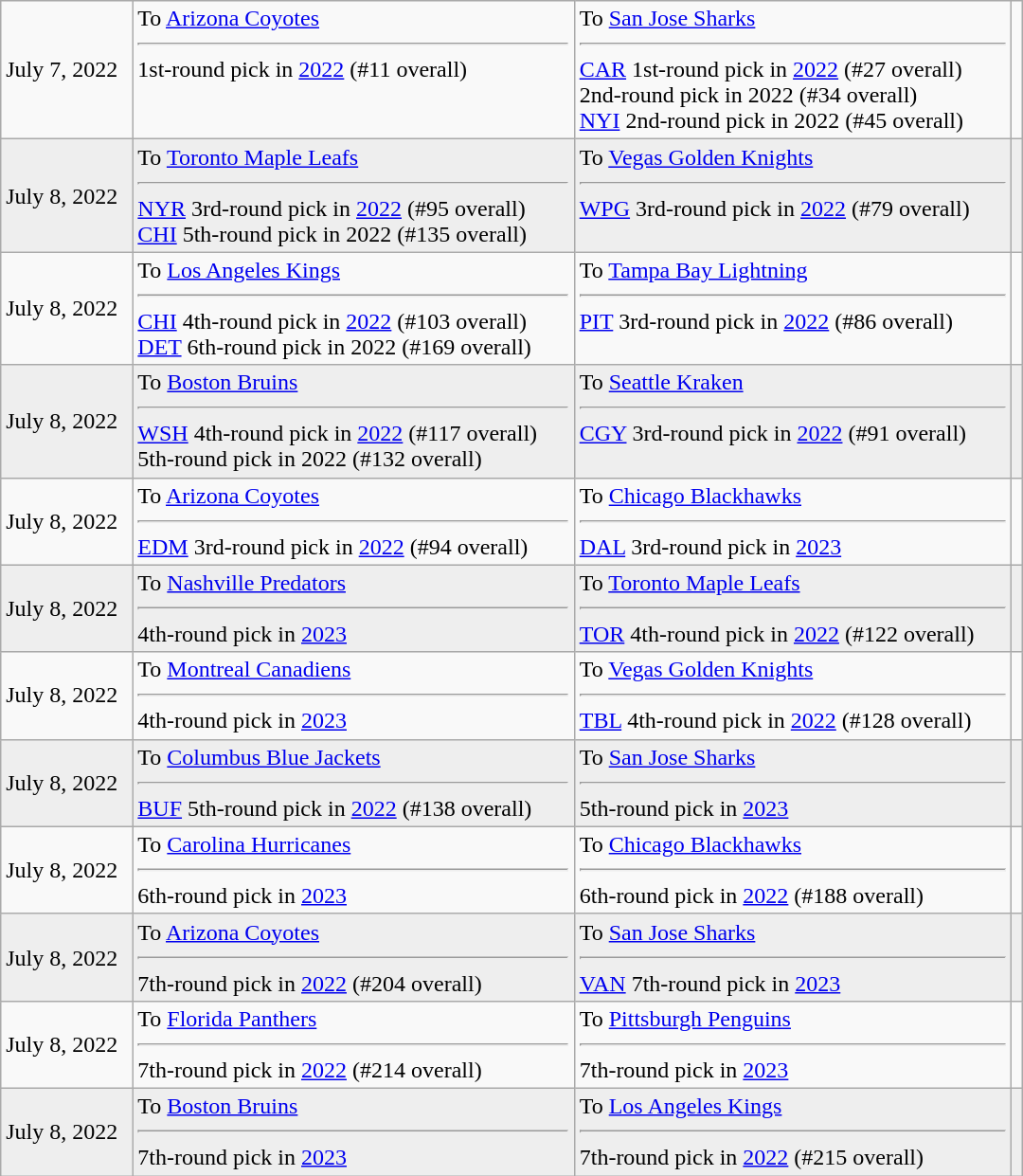<table class="wikitable" style="border:1px solid #999999; width:720px;">
<tr>
<td>July 7, 2022</td>
<td valign="top">To <a href='#'>Arizona Coyotes</a><hr>1st-round pick in <a href='#'>2022</a> (#11 overall)</td>
<td valign="top">To <a href='#'>San Jose Sharks</a><hr><a href='#'>CAR</a> 1st-round pick in <a href='#'>2022</a> (#27 overall)<br>2nd-round pick in 2022 (#34 overall)<br><a href='#'>NYI</a> 2nd-round pick in 2022 (#45 overall)</td>
<td></td>
</tr>
<tr bgcolor="eeeeee">
<td>July 8, 2022</td>
<td valign="top">To <a href='#'>Toronto Maple Leafs</a><hr><a href='#'>NYR</a> 3rd-round pick in <a href='#'>2022</a> (#95 overall)<br><a href='#'>CHI</a> 5th-round pick in 2022 (#135 overall)</td>
<td valign="top">To <a href='#'>Vegas Golden Knights</a><hr><a href='#'>WPG</a> 3rd-round pick in <a href='#'>2022</a> (#79 overall)</td>
<td></td>
</tr>
<tr>
<td>July 8, 2022</td>
<td valign="top">To <a href='#'>Los Angeles Kings</a><hr><a href='#'>CHI</a> 4th-round pick in <a href='#'>2022</a> (#103 overall)<br><a href='#'>DET</a> 6th-round pick in 2022 (#169 overall)</td>
<td valign="top">To <a href='#'>Tampa Bay Lightning</a><hr><a href='#'>PIT</a> 3rd-round pick in <a href='#'>2022</a> (#86 overall)</td>
<td></td>
</tr>
<tr bgcolor="eeeeee">
<td>July 8, 2022</td>
<td valign="top">To <a href='#'>Boston Bruins</a><hr><a href='#'>WSH</a> 4th-round pick in <a href='#'>2022</a> (#117 overall)<br>5th-round pick in 2022 (#132 overall)</td>
<td valign="top">To <a href='#'>Seattle Kraken</a><hr><a href='#'>CGY</a> 3rd-round pick in <a href='#'>2022</a> (#91 overall)</td>
<td></td>
</tr>
<tr>
<td>July 8, 2022</td>
<td valign="top">To <a href='#'>Arizona Coyotes</a><hr><a href='#'>EDM</a> 3rd-round pick in <a href='#'>2022</a> (#94 overall)</td>
<td valign="top">To <a href='#'>Chicago Blackhawks</a><hr><a href='#'>DAL</a> 3rd-round pick in <a href='#'>2023</a></td>
<td></td>
</tr>
<tr bgcolor="eeeeee">
<td>July 8, 2022</td>
<td valign="top">To <a href='#'>Nashville Predators</a><hr>4th-round pick in <a href='#'>2023</a></td>
<td valign="top">To <a href='#'>Toronto Maple Leafs</a><hr><a href='#'>TOR</a> 4th-round pick in <a href='#'>2022</a> (#122 overall)</td>
<td></td>
</tr>
<tr>
<td>July 8, 2022</td>
<td valign="top">To <a href='#'>Montreal Canadiens</a><hr>4th-round pick in <a href='#'>2023</a></td>
<td valign="top">To <a href='#'>Vegas Golden Knights</a><hr><a href='#'>TBL</a> 4th-round pick in <a href='#'>2022</a> (#128 overall)</td>
<td></td>
</tr>
<tr bgcolor="eeeeee">
<td>July 8, 2022</td>
<td valign="top">To <a href='#'>Columbus Blue Jackets</a><hr><a href='#'>BUF</a> 5th-round pick in <a href='#'>2022</a> (#138 overall)</td>
<td valign="top">To <a href='#'>San Jose Sharks</a><hr>5th-round pick in <a href='#'>2023</a></td>
<td></td>
</tr>
<tr>
<td>July 8, 2022</td>
<td valign="top">To <a href='#'>Carolina Hurricanes</a><hr>6th-round pick in <a href='#'>2023</a></td>
<td valign="top">To <a href='#'>Chicago Blackhawks</a><hr>6th-round pick in <a href='#'>2022</a> (#188 overall)</td>
<td></td>
</tr>
<tr bgcolor="eeeeee">
<td>July 8, 2022</td>
<td valign="top">To <a href='#'>Arizona Coyotes</a><hr>7th-round pick in <a href='#'>2022</a> (#204 overall)</td>
<td valign="top">To <a href='#'>San Jose Sharks</a><hr><a href='#'>VAN</a> 7th-round pick in <a href='#'>2023</a></td>
<td></td>
</tr>
<tr>
<td>July 8, 2022</td>
<td valign="top">To <a href='#'>Florida Panthers</a><hr>7th-round pick in <a href='#'>2022</a> (#214 overall)</td>
<td valign="top">To <a href='#'>Pittsburgh Penguins</a><hr>7th-round pick in <a href='#'>2023</a></td>
<td></td>
</tr>
<tr bgcolor="eeeeee">
<td>July 8, 2022</td>
<td valign="top">To <a href='#'>Boston Bruins</a><hr>7th-round pick in <a href='#'>2023</a></td>
<td valign="top">To <a href='#'>Los Angeles Kings</a><hr>7th-round pick in <a href='#'>2022</a> (#215 overall)</td>
<td></td>
</tr>
</table>
